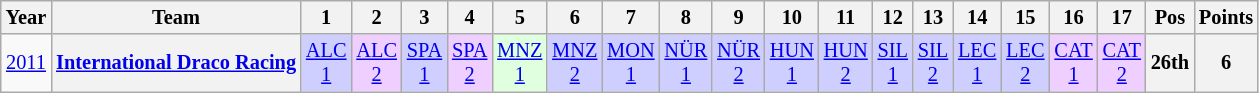<table class="wikitable" style="text-align:center; font-size:85%">
<tr>
<th>Year</th>
<th>Team</th>
<th>1</th>
<th>2</th>
<th>3</th>
<th>4</th>
<th>5</th>
<th>6</th>
<th>7</th>
<th>8</th>
<th>9</th>
<th>10</th>
<th>11</th>
<th>12</th>
<th>13</th>
<th>14</th>
<th>15</th>
<th>16</th>
<th>17</th>
<th>Pos</th>
<th>Points</th>
</tr>
<tr>
<td><a href='#'>2011</a></td>
<th nowrap><a href='#'>International Draco Racing</a></th>
<td style="background:#CFCFFF;"><a href='#'>ALC<br>1</a><br></td>
<td style="background:#EFCFFF;"><a href='#'>ALC<br>2</a><br></td>
<td style="background:#CFCFFF;"><a href='#'>SPA<br>1</a><br></td>
<td style="background:#EFCFFF;"><a href='#'>SPA<br>2</a><br></td>
<td style="background:#DFFFDF;"><a href='#'>MNZ<br>1</a><br></td>
<td style="background:#CFCFFF;"><a href='#'>MNZ<br>2</a><br></td>
<td style="background:#CFCFFF;"><a href='#'>MON<br>1</a><br></td>
<td style="background:#CFCFFF;"><a href='#'>NÜR<br>1</a><br></td>
<td style="background:#CFCFFF;"><a href='#'>NÜR<br>2</a><br></td>
<td style="background:#CFCFFF;"><a href='#'>HUN<br>1</a><br></td>
<td style="background:#CFCFFF;"><a href='#'>HUN<br>2</a><br></td>
<td style="background:#CFCFFF;"><a href='#'>SIL<br>1</a><br></td>
<td style="background:#CFCFFF;"><a href='#'>SIL<br>2</a><br></td>
<td style="background:#CFCFFF;"><a href='#'>LEC<br>1</a><br></td>
<td style="background:#CFCFFF;"><a href='#'>LEC<br>2</a><br></td>
<td style="background:#EFCFFF;"><a href='#'>CAT<br>1</a><br></td>
<td style="background:#EFCFFF;"><a href='#'>CAT<br>2</a><br></td>
<th>26th</th>
<th>6</th>
</tr>
</table>
